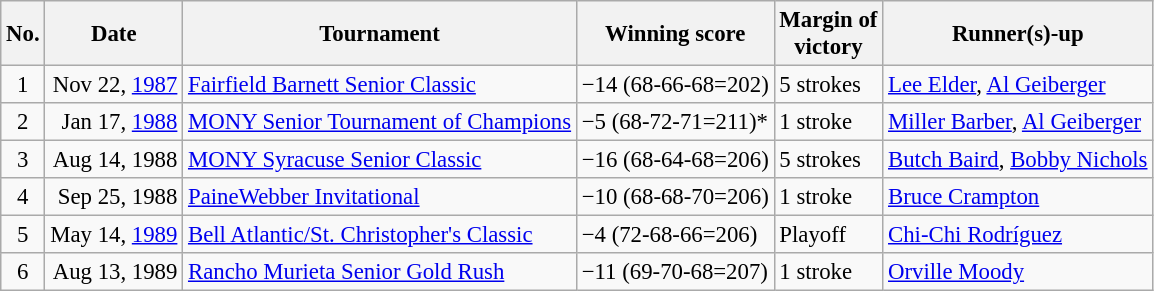<table class="wikitable" style="font-size:95%;">
<tr>
<th>No.</th>
<th>Date</th>
<th>Tournament</th>
<th>Winning score</th>
<th>Margin of<br>victory</th>
<th>Runner(s)-up</th>
</tr>
<tr>
<td align=center>1</td>
<td align=right>Nov 22, <a href='#'>1987</a></td>
<td><a href='#'>Fairfield Barnett Senior Classic</a></td>
<td>−14 (68-66-68=202)</td>
<td>5 strokes</td>
<td> <a href='#'>Lee Elder</a>,  <a href='#'>Al Geiberger</a></td>
</tr>
<tr>
<td align=center>2</td>
<td align=right>Jan 17, <a href='#'>1988</a></td>
<td><a href='#'>MONY Senior Tournament of Champions</a></td>
<td>−5 (68-72-71=211)*</td>
<td>1 stroke</td>
<td> <a href='#'>Miller Barber</a>,  <a href='#'>Al Geiberger</a></td>
</tr>
<tr>
<td align=center>3</td>
<td align=right>Aug 14, 1988</td>
<td><a href='#'>MONY Syracuse Senior Classic</a></td>
<td>−16 (68-64-68=206)</td>
<td>5 strokes</td>
<td> <a href='#'>Butch Baird</a>,  <a href='#'>Bobby Nichols</a></td>
</tr>
<tr>
<td align=center>4</td>
<td align=right>Sep 25, 1988</td>
<td><a href='#'>PaineWebber Invitational</a></td>
<td>−10 (68-68-70=206)</td>
<td>1 stroke</td>
<td> <a href='#'>Bruce Crampton</a></td>
</tr>
<tr>
<td align=center>5</td>
<td align=right>May 14, <a href='#'>1989</a></td>
<td><a href='#'>Bell Atlantic/St. Christopher's Classic</a></td>
<td>−4 (72-68-66=206)</td>
<td>Playoff</td>
<td> <a href='#'>Chi-Chi Rodríguez</a></td>
</tr>
<tr>
<td align=center>6</td>
<td align=right>Aug 13, 1989</td>
<td><a href='#'>Rancho Murieta Senior Gold Rush</a></td>
<td>−11 (69-70-68=207)</td>
<td>1 stroke</td>
<td> <a href='#'>Orville Moody</a></td>
</tr>
</table>
